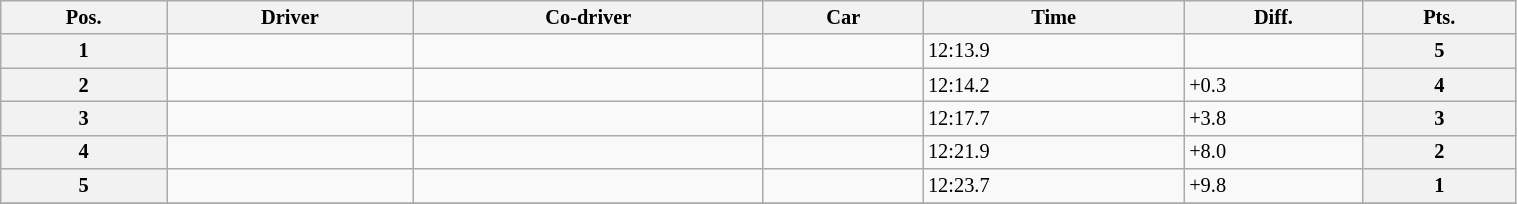<table class="wikitable" width=80% style="font-size: 85%;">
<tr>
<th>Pos.</th>
<th>Driver</th>
<th>Co-driver</th>
<th>Car</th>
<th>Time</th>
<th>Diff.</th>
<th>Pts.</th>
</tr>
<tr>
<th>1</th>
<td></td>
<td></td>
<td></td>
<td>12:13.9</td>
<td></td>
<th>5</th>
</tr>
<tr>
<th>2</th>
<td></td>
<td></td>
<td></td>
<td>12:14.2</td>
<td>+0.3</td>
<th>4</th>
</tr>
<tr>
<th>3</th>
<td></td>
<td></td>
<td></td>
<td>12:17.7</td>
<td>+3.8</td>
<th>3</th>
</tr>
<tr>
<th>4</th>
<td></td>
<td></td>
<td></td>
<td>12:21.9</td>
<td>+8.0</td>
<th>2</th>
</tr>
<tr>
<th>5</th>
<td></td>
<td></td>
<td></td>
<td>12:23.7</td>
<td>+9.8</td>
<th>1</th>
</tr>
<tr>
</tr>
</table>
